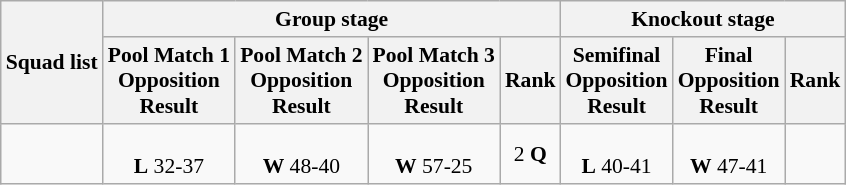<table class=wikitable style="font-size:90%">
<tr>
<th rowspan="2">Squad list</th>
<th colspan="4">Group stage</th>
<th colspan="3">Knockout stage</th>
</tr>
<tr>
<th>Pool Match 1<br>Opposition<br>Result</th>
<th>Pool Match 2<br>Opposition<br>Result</th>
<th>Pool Match 3<br>Opposition<br>Result</th>
<th>Rank</th>
<th>Semifinal<br>Opposition<br>Result</th>
<th>Final<br>Opposition<br>Result</th>
<th>Rank</th>
</tr>
<tr>
<td align=left></td>
<td align="center"><br><strong>L</strong> 32-37</td>
<td align="center"><br><strong>W</strong> 48-40</td>
<td align="center"><br><strong>W</strong> 57-25</td>
<td align="center">2 <strong>Q</strong></td>
<td align="center"><br><strong>L</strong> 40-41</td>
<td align="center"><br><strong>W</strong> 47-41</td>
<td align="center"></td>
</tr>
</table>
